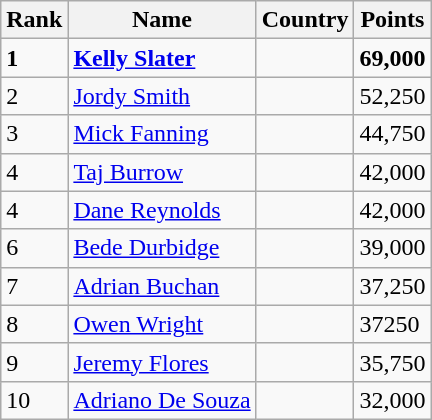<table class="wikitable">
<tr>
<th>Rank</th>
<th>Name</th>
<th>Country</th>
<th>Points</th>
</tr>
<tr>
<td><strong>1</strong></td>
<td><strong><a href='#'>Kelly Slater</a></strong></td>
<td><strong></strong></td>
<td><strong>69,000</strong></td>
</tr>
<tr>
<td>2</td>
<td><a href='#'>Jordy Smith</a></td>
<td></td>
<td>52,250</td>
</tr>
<tr>
<td>3</td>
<td><a href='#'>Mick Fanning</a></td>
<td></td>
<td>44,750</td>
</tr>
<tr>
<td>4</td>
<td><a href='#'>Taj Burrow</a></td>
<td></td>
<td>42,000</td>
</tr>
<tr>
<td>4</td>
<td><a href='#'>Dane Reynolds</a></td>
<td></td>
<td>42,000</td>
</tr>
<tr>
<td>6</td>
<td><a href='#'>Bede Durbidge</a></td>
<td></td>
<td>39,000</td>
</tr>
<tr>
<td>7</td>
<td><a href='#'>Adrian Buchan</a></td>
<td></td>
<td>37,250</td>
</tr>
<tr>
<td>8</td>
<td><a href='#'>Owen Wright</a></td>
<td></td>
<td>37250</td>
</tr>
<tr>
<td>9</td>
<td><a href='#'>Jeremy Flores</a></td>
<td></td>
<td>35,750</td>
</tr>
<tr>
<td>10</td>
<td><a href='#'>Adriano De Souza</a></td>
<td></td>
<td>32,000</td>
</tr>
</table>
